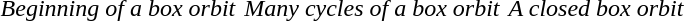<table border="0" cellpadding="2" align="center">
<tr>
<td></td>
<td></td>
<td></td>
</tr>
<tr>
<td align="center"><em>Beginning of a box orbit</em></td>
<td align="center"><em>Many cycles of a box orbit</em></td>
<td align="center"><em>A closed box orbit</em></td>
</tr>
<tr>
</tr>
</table>
